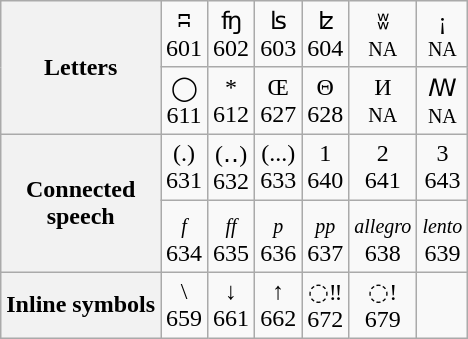<table class="wikitable IPA">
<tr align=center>
<th rowspan=2>Letters</th>
<td>ʭ <br>601</td>
<td>ʩ <br>602</td>
<td>ʪ <br>603</td>
<td>ʫ <br>604</td>
<td>ʬ <br> <small>NA</small></td>
<td>¡ <br> <small>NA</small></td>
</tr>
<tr align=center>
<td>◯ <br>611</td>
<td>* <br>612</td>
<td>Œ <br>627</td>
<td>Θ <br>628</td>
<td>И <br> <small>NA</small></td>
<td>ꟿ <br> <small>NA</small></td>
</tr>
<tr align=center>
<th rowspan=2>Connected <br>speech</th>
<td>(.) <br>631</td>
<td>(‥) <br>632</td>
<td>(...) <br>633</td>
<td>1 <br>640</td>
<td>2 <br>641</td>
<td>3 <br>643</td>
</tr>
<tr align=center>
<td><sub><em>f</em></sub> <br>634</td>
<td><sub><em>ff</em></sub> <br>635</td>
<td><sub><em>p</em></sub> <br>636</td>
<td><sub><em>pp</em></sub> <br>637</td>
<td><sub><em>allegro</em></sub> <br>638</td>
<td><sub><em>lento</em></sub> <br>639</td>
</tr>
<tr align=center>
<th>Inline symbols</th>
<td>\ <br>659</td>
<td>↓ <br>661</td>
<td>↑ <br>662</td>
<td>◌‼ <br>672</td>
<td>◌! <br>679</td>
</tr>
</table>
